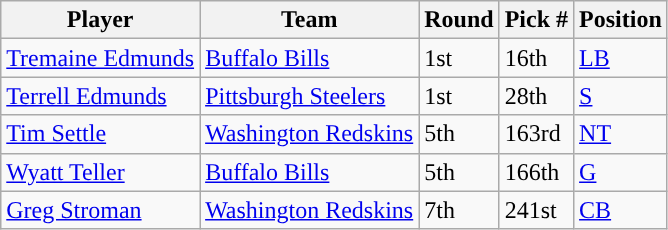<table class="wikitable">
<tr>
<th>Player</th>
<th>Team</th>
<th>Round</th>
<th>Pick #</th>
<th>Position</th>
</tr>
<tr>
<td><a href='#'>Tremaine Edmunds</a></td>
<td><a href='#'>Buffalo Bills</a></td>
<td>1st</td>
<td>16th</td>
<td><a href='#'>LB</a></td>
</tr>
<tr>
<td><a href='#'>Terrell Edmunds</a></td>
<td><a href='#'>Pittsburgh Steelers</a></td>
<td>1st</td>
<td>28th</td>
<td><a href='#'>S</a></td>
</tr>
<tr>
<td><a href='#'>Tim Settle</a></td>
<td><a href='#'>Washington Redskins</a></td>
<td>5th</td>
<td>163rd</td>
<td><a href='#'>NT</a></td>
</tr>
<tr>
<td><a href='#'>Wyatt Teller</a></td>
<td><a href='#'>Buffalo Bills</a></td>
<td>5th</td>
<td>166th</td>
<td><a href='#'>G</a></td>
</tr>
<tr>
<td><a href='#'>Greg Stroman</a></td>
<td><a href='#'>Washington Redskins</a></td>
<td>7th</td>
<td>241st</td>
<td><a href='#'>CB</a></td>
</tr>
</table>
